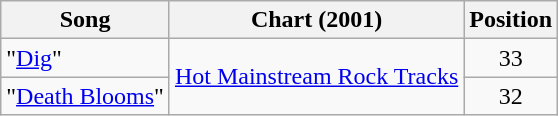<table class="wikitable">
<tr>
<th>Song</th>
<th>Chart (2001)</th>
<th>Position</th>
</tr>
<tr>
<td>"<a href='#'>Dig</a>"</td>
<td rowspan="2"><a href='#'>Hot Mainstream Rock Tracks</a></td>
<td style="text-align:center;">33</td>
</tr>
<tr>
<td>"<a href='#'>Death Blooms</a>"</td>
<td style="text-align:center;">32</td>
</tr>
</table>
